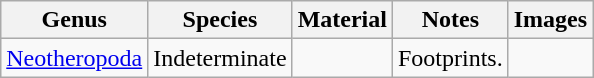<table class ="wikitable" align="center">
<tr>
<th>Genus</th>
<th>Species</th>
<th>Material</th>
<th>Notes</th>
<th>Images</th>
</tr>
<tr>
<td><a href='#'>Neotheropoda</a></td>
<td>Indeterminate</td>
<td></td>
<td>Footprints.</td>
<td></td>
</tr>
</table>
